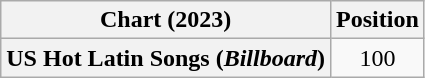<table class="wikitable sortable plainrowheaders" style="text-align:center">
<tr>
<th scope="col">Chart (2023)</th>
<th scope="col">Position</th>
</tr>
<tr>
<th scope="row">US Hot Latin Songs (<em>Billboard</em>)</th>
<td>100</td>
</tr>
</table>
